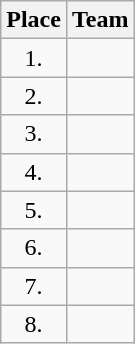<table class="wikitable" style="text-align: center;">
<tr>
<th>Place</th>
<th>Team</th>
</tr>
<tr>
<td>1.</td>
<td style="text-align:left;"></td>
</tr>
<tr>
<td>2.</td>
<td style="text-align:left;"></td>
</tr>
<tr>
<td>3.</td>
<td style="text-align:left;"></td>
</tr>
<tr>
<td>4.</td>
<td style="text-align:left;"></td>
</tr>
<tr>
<td>5.</td>
<td style="text-align:left;"></td>
</tr>
<tr>
<td>6.</td>
<td style="text-align:left;"></td>
</tr>
<tr>
<td>7.</td>
<td style="text-align:left;"></td>
</tr>
<tr>
<td>8.</td>
<td style="text-align:left;"></td>
</tr>
</table>
